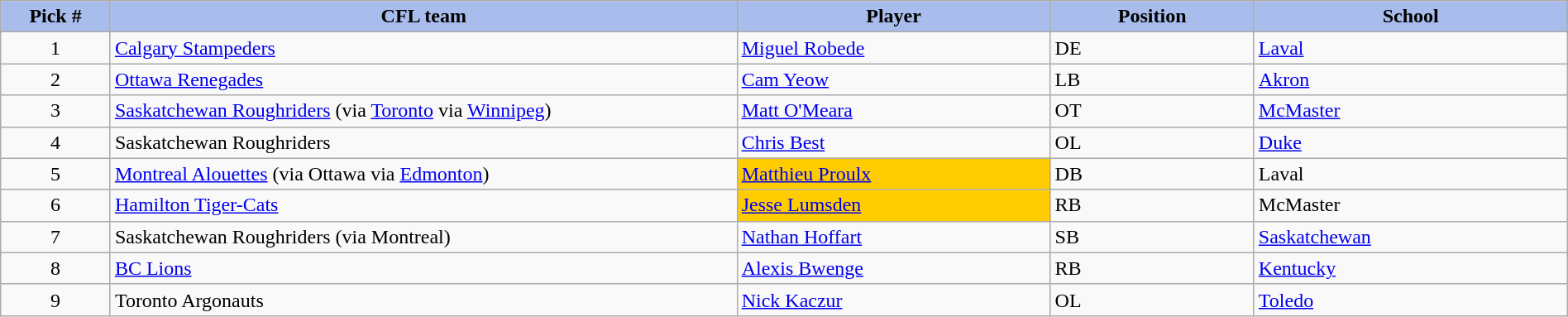<table class="wikitable" style="width: 100%">
<tr>
<th style="background:#A8BDEC;" width=7%>Pick #</th>
<th width=40% style="background:#A8BDEC;">CFL team</th>
<th width=20% style="background:#A8BDEC;">Player</th>
<th width=13% style="background:#A8BDEC;">Position</th>
<th width=20% style="background:#A8BDEC;">School</th>
</tr>
<tr>
<td align=center>1</td>
<td><a href='#'>Calgary Stampeders</a></td>
<td><a href='#'>Miguel Robede</a></td>
<td>DE</td>
<td><a href='#'>Laval</a></td>
</tr>
<tr>
<td align=center>2</td>
<td><a href='#'>Ottawa Renegades</a></td>
<td><a href='#'>Cam Yeow</a></td>
<td>LB</td>
<td><a href='#'>Akron</a></td>
</tr>
<tr>
<td align=center>3</td>
<td><a href='#'>Saskatchewan Roughriders</a> (via <a href='#'>Toronto</a> via <a href='#'>Winnipeg</a>)</td>
<td><a href='#'>Matt O'Meara</a></td>
<td>OT</td>
<td><a href='#'>McMaster</a></td>
</tr>
<tr>
<td align=center>4</td>
<td>Saskatchewan Roughriders</td>
<td><a href='#'>Chris Best</a></td>
<td>OL</td>
<td><a href='#'>Duke</a></td>
</tr>
<tr>
<td align=center>5</td>
<td><a href='#'>Montreal Alouettes</a> (via Ottawa via <a href='#'>Edmonton</a>)</td>
<td bgcolor="#FFCC00"><a href='#'>Matthieu Proulx</a></td>
<td>DB</td>
<td>Laval</td>
</tr>
<tr>
<td align=center>6</td>
<td><a href='#'>Hamilton Tiger-Cats</a></td>
<td bgcolor="#FFCC00"><a href='#'>Jesse Lumsden</a></td>
<td>RB</td>
<td>McMaster</td>
</tr>
<tr>
<td align=center>7</td>
<td>Saskatchewan Roughriders (via Montreal)</td>
<td><a href='#'>Nathan Hoffart</a></td>
<td>SB</td>
<td><a href='#'>Saskatchewan</a></td>
</tr>
<tr>
<td align=center>8</td>
<td><a href='#'>BC Lions</a></td>
<td><a href='#'>Alexis Bwenge</a></td>
<td>RB</td>
<td><a href='#'>Kentucky</a></td>
</tr>
<tr>
<td align=center>9</td>
<td>Toronto Argonauts</td>
<td><a href='#'>Nick Kaczur</a></td>
<td>OL</td>
<td><a href='#'>Toledo</a></td>
</tr>
</table>
